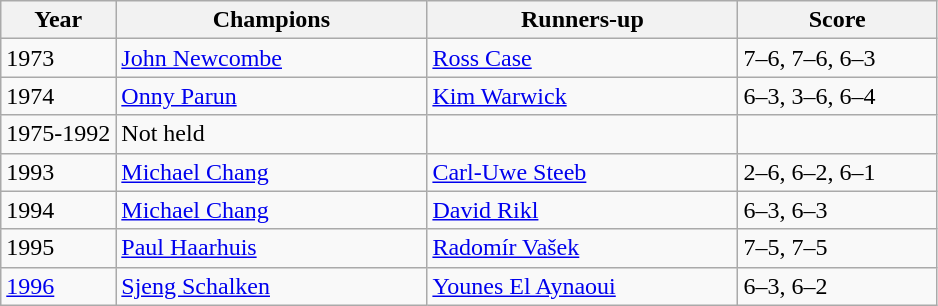<table class="wikitable">
<tr>
<th>Year</th>
<th style="width:200px;">Champions</th>
<th style="width:200px;">Runners-up</th>
<th style="width:125px;">Score</th>
</tr>
<tr>
<td>1973</td>
<td> <a href='#'>John Newcombe</a></td>
<td> <a href='#'>Ross Case</a></td>
<td>7–6, 7–6, 6–3</td>
</tr>
<tr>
<td>1974</td>
<td> <a href='#'>Onny Parun</a></td>
<td> <a href='#'>Kim Warwick</a></td>
<td>6–3, 3–6, 6–4</td>
</tr>
<tr>
<td>1975-1992</td>
<td>Not held</td>
<td></td>
<td></td>
</tr>
<tr>
<td>1993</td>
<td> <a href='#'>Michael Chang</a></td>
<td> <a href='#'>Carl-Uwe Steeb</a></td>
<td>2–6, 6–2, 6–1</td>
</tr>
<tr>
<td>1994</td>
<td> <a href='#'>Michael Chang</a></td>
<td> <a href='#'>David Rikl</a></td>
<td>6–3, 6–3</td>
</tr>
<tr>
<td>1995</td>
<td> <a href='#'>Paul Haarhuis</a></td>
<td> <a href='#'>Radomír Vašek</a></td>
<td>7–5, 7–5</td>
</tr>
<tr>
<td><a href='#'>1996</a></td>
<td> <a href='#'>Sjeng Schalken</a></td>
<td> <a href='#'>Younes El Aynaoui</a></td>
<td>6–3, 6–2</td>
</tr>
</table>
